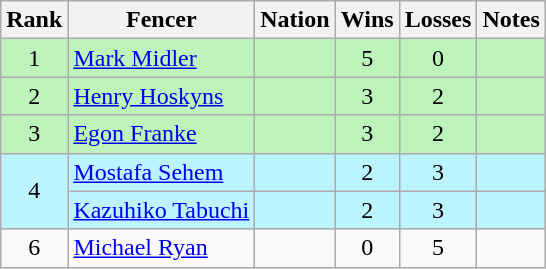<table class="wikitable sortable" style="text-align:center">
<tr>
<th>Rank</th>
<th>Fencer</th>
<th>Nation</th>
<th>Wins</th>
<th>Losses</th>
<th>Notes</th>
</tr>
<tr bgcolor=bbf3bb>
<td>1</td>
<td align=left><a href='#'>Mark Midler</a></td>
<td align=left></td>
<td>5</td>
<td>0</td>
<td></td>
</tr>
<tr bgcolor=bbf3bb>
<td>2</td>
<td align=left><a href='#'>Henry Hoskyns</a></td>
<td align=left></td>
<td>3</td>
<td>2</td>
<td></td>
</tr>
<tr bgcolor=bbf3bb>
<td>3</td>
<td align=left><a href='#'>Egon Franke</a></td>
<td align=left></td>
<td>3</td>
<td>2</td>
<td></td>
</tr>
<tr bgcolor=bbf3ff>
<td rowspan=2>4</td>
<td align=left><a href='#'>Mostafa Sehem</a></td>
<td align=left></td>
<td>2</td>
<td>3</td>
<td></td>
</tr>
<tr bgcolor=bbf3ff>
<td align=left><a href='#'>Kazuhiko Tabuchi</a></td>
<td align=left></td>
<td>2</td>
<td>3</td>
<td></td>
</tr>
<tr>
<td>6</td>
<td align=left><a href='#'>Michael Ryan</a></td>
<td align=left></td>
<td>0</td>
<td>5</td>
<td></td>
</tr>
</table>
